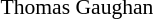<table class="toccolours" style="float: right; margin-left: 2em; margin-right: 1em; font-size: 90%; width:30em; max-width: 40%;" cellspacing="5">
<tr>
<td style="text-align: left;"><br></td>
</tr>
<tr>
<td style="text-align: right;">Thomas Gaughan  </td>
</tr>
</table>
